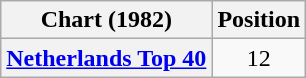<table class="wikitable plainrowheaders" style="text-align:center;">
<tr>
<th>Chart (1982)</th>
<th>Position</th>
</tr>
<tr>
<th scope="row"><a href='#'>Netherlands Top 40</a></th>
<td>12</td>
</tr>
</table>
